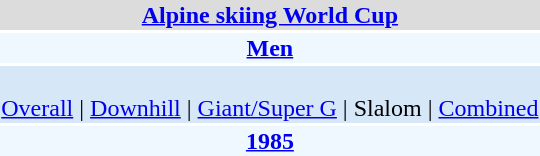<table align="right" class="toccolours" style="margin: 0 0 1em 1em;">
<tr>
<td colspan="2" align=center bgcolor=Gainsboro><strong><a href='#'>Alpine skiing World Cup</a></strong></td>
</tr>
<tr>
<td colspan="2" align=center bgcolor=AliceBlue><strong><a href='#'>Men</a></strong></td>
</tr>
<tr>
<td colspan="2" align=center bgcolor=D6E8F8><br><a href='#'>Overall</a> | 
<a href='#'>Downhill</a> | 
<a href='#'>Giant/Super G</a> | 
Slalom | 
<a href='#'>Combined</a></td>
</tr>
<tr>
<td colspan="2" align=center bgcolor=AliceBlue><strong><a href='#'>1985</a></strong></td>
</tr>
</table>
